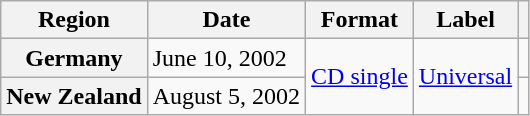<table class="wikitable plainrowheaders">
<tr>
<th scope="col">Region</th>
<th scope="col">Date</th>
<th scope="col">Format</th>
<th scope="col">Label</th>
<th scope="col"></th>
</tr>
<tr>
<th scope="row">Germany</th>
<td>June 10, 2002</td>
<td rowspan="2"><a href='#'>CD single</a></td>
<td rowspan="2"><a href='#'>Universal</a></td>
<td></td>
</tr>
<tr>
<th scope="row">New Zealand</th>
<td>August 5, 2002</td>
<td></td>
</tr>
</table>
